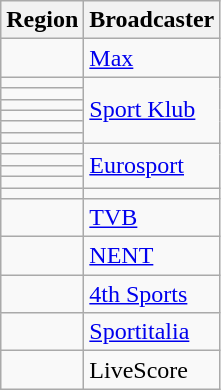<table class="wikitable">
<tr>
<th>Region</th>
<th>Broadcaster</th>
</tr>
<tr>
<td></td>
<td><a href='#'>Max</a></td>
</tr>
<tr>
<td></td>
<td rowspan="6"><a href='#'>Sport Klub</a></td>
</tr>
<tr>
<td></td>
</tr>
<tr>
<td></td>
</tr>
<tr>
<td></td>
</tr>
<tr>
<td></td>
</tr>
<tr>
<td></td>
</tr>
<tr>
<td></td>
<td rowspan="4"><a href='#'>Eurosport</a></td>
</tr>
<tr>
<td></td>
</tr>
<tr>
<td></td>
</tr>
<tr>
<td></td>
</tr>
<tr>
<td></td>
<td></td>
</tr>
<tr>
<td></td>
<td><a href='#'>TVB</a></td>
</tr>
<tr>
<td></td>
<td><a href='#'>NENT</a></td>
</tr>
<tr>
<td></td>
<td><a href='#'>4th Sports</a></td>
</tr>
<tr>
<td></td>
<td><a href='#'>Sportitalia</a></td>
</tr>
<tr>
<td></td>
<td>LiveScore</td>
</tr>
</table>
